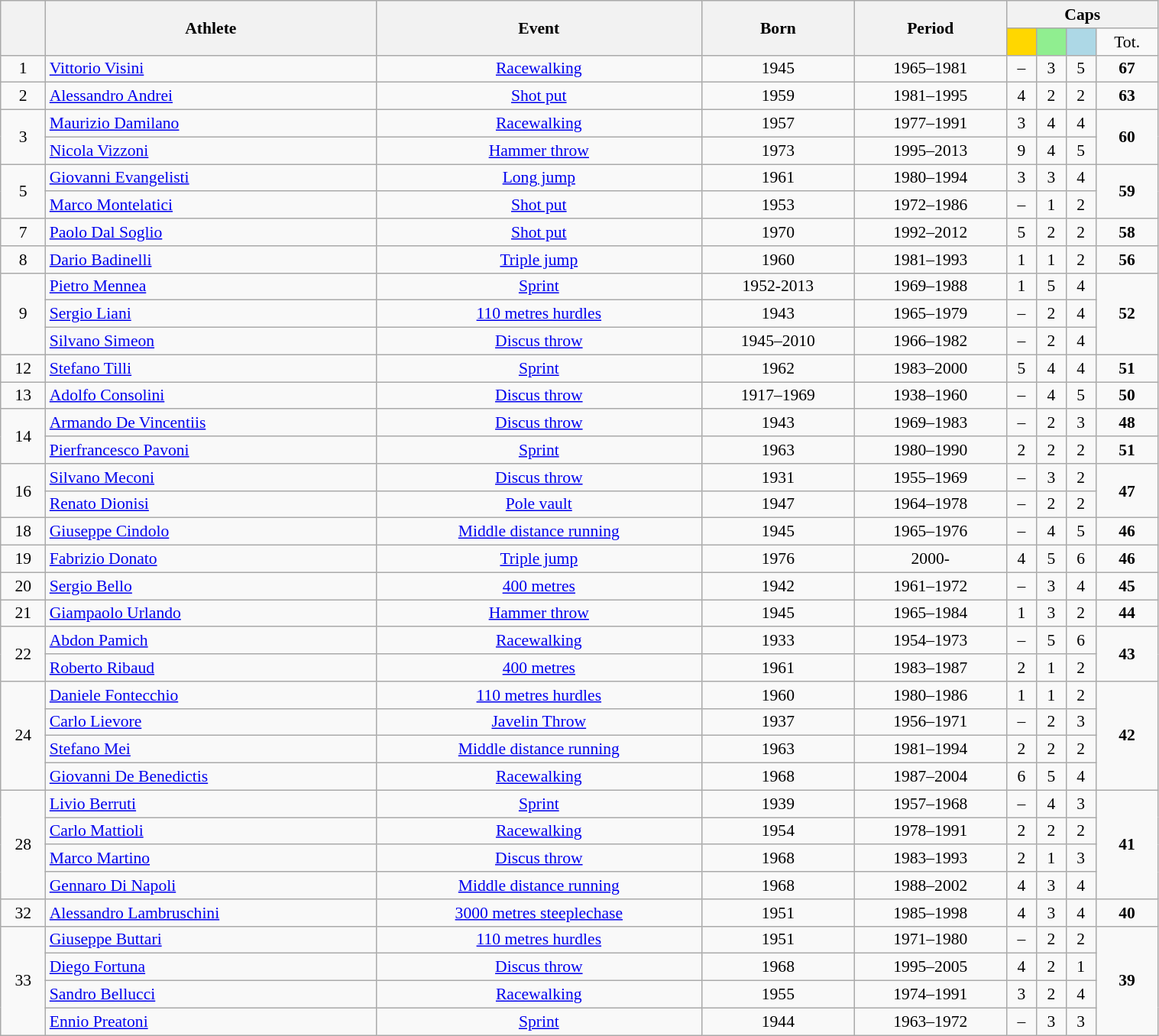<table class="wikitable" width=80% style="font-size:90%; text-align:center;">
<tr>
<th rowspan=2></th>
<th rowspan=2>Athlete</th>
<th rowspan=2>Event</th>
<th rowspan=2>Born</th>
<th rowspan=2>Period</th>
<th colspan=4>Caps</th>
</tr>
<tr>
<td style="background-color:gold"></td>
<td style="background-color:lightgreen"></td>
<td style="background-color:lightblue"></td>
<td>Tot.</td>
</tr>
<tr>
<td>1</td>
<td align=left><a href='#'>Vittorio Visini</a></td>
<td><a href='#'>Racewalking</a></td>
<td>1945</td>
<td>1965–1981</td>
<td>–</td>
<td>3</td>
<td>5</td>
<td><strong>67</strong></td>
</tr>
<tr>
<td>2</td>
<td align=left><a href='#'>Alessandro Andrei</a></td>
<td><a href='#'>Shot put</a></td>
<td>1959</td>
<td>1981–1995</td>
<td>4</td>
<td>2</td>
<td>2</td>
<td><strong>63</strong></td>
</tr>
<tr>
<td rowspan=2>3</td>
<td align=left><a href='#'>Maurizio Damilano</a></td>
<td><a href='#'>Racewalking</a></td>
<td>1957</td>
<td>1977–1991</td>
<td>3</td>
<td>4</td>
<td>4</td>
<td rowspan=2><strong>60</strong></td>
</tr>
<tr>
<td align=left><a href='#'>Nicola Vizzoni</a></td>
<td><a href='#'>Hammer throw</a></td>
<td>1973</td>
<td>1995–2013</td>
<td>9</td>
<td>4</td>
<td>5</td>
</tr>
<tr>
<td rowspan=2>5</td>
<td align=left><a href='#'>Giovanni Evangelisti</a></td>
<td><a href='#'>Long jump</a></td>
<td>1961</td>
<td>1980–1994</td>
<td>3</td>
<td>3</td>
<td>4</td>
<td rowspan=2><strong>59</strong></td>
</tr>
<tr>
<td align=left><a href='#'>Marco Montelatici</a></td>
<td><a href='#'>Shot put</a></td>
<td>1953</td>
<td>1972–1986</td>
<td>–</td>
<td>1</td>
<td>2</td>
</tr>
<tr>
<td>7</td>
<td align=left><a href='#'>Paolo Dal Soglio</a></td>
<td><a href='#'>Shot put</a></td>
<td>1970</td>
<td>1992–2012</td>
<td>5</td>
<td>2</td>
<td>2</td>
<td><strong>58</strong></td>
</tr>
<tr>
<td>8</td>
<td align=left><a href='#'>Dario Badinelli</a></td>
<td><a href='#'>Triple jump</a></td>
<td>1960</td>
<td>1981–1993</td>
<td>1</td>
<td>1</td>
<td>2</td>
<td><strong>56</strong></td>
</tr>
<tr>
<td rowspan=3>9</td>
<td align=left><a href='#'>Pietro Mennea</a></td>
<td><a href='#'>Sprint</a></td>
<td>1952-2013</td>
<td>1969–1988</td>
<td>1</td>
<td>5</td>
<td>4</td>
<td rowspan=3><strong>52</strong></td>
</tr>
<tr>
<td align=left><a href='#'>Sergio Liani</a></td>
<td><a href='#'>110 metres hurdles</a></td>
<td>1943</td>
<td>1965–1979</td>
<td>–</td>
<td>2</td>
<td>4</td>
</tr>
<tr>
<td align=left><a href='#'>Silvano Simeon</a></td>
<td><a href='#'>Discus throw</a></td>
<td>1945–2010</td>
<td>1966–1982</td>
<td>–</td>
<td>2</td>
<td>4</td>
</tr>
<tr>
<td>12</td>
<td align=left><a href='#'>Stefano Tilli</a></td>
<td><a href='#'>Sprint</a></td>
<td>1962</td>
<td>1983–2000</td>
<td>5</td>
<td>4</td>
<td>4</td>
<td><strong>51</strong></td>
</tr>
<tr>
<td>13</td>
<td align=left><a href='#'>Adolfo Consolini</a></td>
<td><a href='#'>Discus throw</a></td>
<td>1917–1969</td>
<td>1938–1960</td>
<td>–</td>
<td>4</td>
<td>5</td>
<td><strong>50</strong></td>
</tr>
<tr>
<td rowspan=2>14</td>
<td align=left><a href='#'>Armando De Vincentiis</a></td>
<td><a href='#'>Discus throw</a></td>
<td>1943</td>
<td>1969–1983</td>
<td>–</td>
<td>2</td>
<td>3</td>
<td><strong>48</strong></td>
</tr>
<tr>
<td align=left><a href='#'>Pierfrancesco Pavoni</a></td>
<td><a href='#'>Sprint</a></td>
<td>1963</td>
<td>1980–1990</td>
<td>2</td>
<td>2</td>
<td>2</td>
<td><strong>51</strong></td>
</tr>
<tr>
<td rowspan=2>16</td>
<td align=left><a href='#'>Silvano Meconi</a></td>
<td><a href='#'>Discus throw</a></td>
<td>1931</td>
<td>1955–1969</td>
<td>–</td>
<td>3</td>
<td>2</td>
<td rowspan=2><strong>47</strong></td>
</tr>
<tr>
<td align=left><a href='#'>Renato Dionisi</a></td>
<td><a href='#'>Pole vault</a></td>
<td>1947</td>
<td>1964–1978</td>
<td>–</td>
<td>2</td>
<td>2</td>
</tr>
<tr>
<td>18</td>
<td align=left><a href='#'>Giuseppe Cindolo</a></td>
<td><a href='#'>Middle distance running</a></td>
<td>1945</td>
<td>1965–1976</td>
<td>–</td>
<td>4</td>
<td>5</td>
<td><strong>46</strong></td>
</tr>
<tr>
<td>19</td>
<td align=left><a href='#'>Fabrizio Donato</a></td>
<td><a href='#'>Triple jump</a></td>
<td>1976</td>
<td>2000-</td>
<td>4</td>
<td>5</td>
<td>6</td>
<td><strong>46</strong></td>
</tr>
<tr>
<td>20</td>
<td align=left><a href='#'>Sergio Bello</a></td>
<td><a href='#'>400 metres</a></td>
<td>1942</td>
<td>1961–1972</td>
<td>–</td>
<td>3</td>
<td>4</td>
<td><strong>45</strong></td>
</tr>
<tr>
<td>21</td>
<td align=left><a href='#'>Giampaolo Urlando</a></td>
<td><a href='#'>Hammer throw</a></td>
<td>1945</td>
<td>1965–1984</td>
<td>1</td>
<td>3</td>
<td>2</td>
<td><strong>44</strong></td>
</tr>
<tr>
<td rowspan=2>22</td>
<td align=left><a href='#'>Abdon Pamich</a></td>
<td><a href='#'>Racewalking</a></td>
<td>1933</td>
<td>1954–1973</td>
<td>–</td>
<td>5</td>
<td>6</td>
<td rowspan=2><strong>43</strong></td>
</tr>
<tr>
<td align=left><a href='#'>Roberto Ribaud</a></td>
<td><a href='#'>400 metres</a></td>
<td>1961</td>
<td>1983–1987</td>
<td>2</td>
<td>1</td>
<td>2</td>
</tr>
<tr>
<td rowspan=4>24</td>
<td align=left><a href='#'>Daniele Fontecchio</a></td>
<td><a href='#'>110 metres hurdles</a></td>
<td>1960</td>
<td>1980–1986</td>
<td>1</td>
<td>1</td>
<td>2</td>
<td rowspan=4><strong>42</strong></td>
</tr>
<tr>
<td align=left><a href='#'>Carlo Lievore</a></td>
<td><a href='#'>Javelin Throw</a></td>
<td>1937</td>
<td>1956–1971</td>
<td>–</td>
<td>2</td>
<td>3</td>
</tr>
<tr>
<td align=left><a href='#'>Stefano Mei</a></td>
<td><a href='#'>Middle distance running</a></td>
<td>1963</td>
<td>1981–1994</td>
<td>2</td>
<td>2</td>
<td>2</td>
</tr>
<tr>
<td align=left><a href='#'>Giovanni De Benedictis</a></td>
<td><a href='#'>Racewalking</a></td>
<td>1968</td>
<td>1987–2004</td>
<td>6</td>
<td>5</td>
<td>4</td>
</tr>
<tr>
<td rowspan=4>28</td>
<td align=left><a href='#'>Livio Berruti</a></td>
<td><a href='#'>Sprint</a></td>
<td>1939</td>
<td>1957–1968</td>
<td>–</td>
<td>4</td>
<td>3</td>
<td rowspan=4><strong>41</strong></td>
</tr>
<tr>
<td align=left><a href='#'>Carlo Mattioli</a></td>
<td><a href='#'>Racewalking</a></td>
<td>1954</td>
<td>1978–1991</td>
<td>2</td>
<td>2</td>
<td>2</td>
</tr>
<tr>
<td align=left><a href='#'>Marco Martino</a></td>
<td><a href='#'>Discus throw</a></td>
<td>1968</td>
<td>1983–1993</td>
<td>2</td>
<td>1</td>
<td>3</td>
</tr>
<tr>
<td align=left><a href='#'>Gennaro Di Napoli</a></td>
<td><a href='#'>Middle distance running</a></td>
<td>1968</td>
<td>1988–2002</td>
<td>4</td>
<td>3</td>
<td>4</td>
</tr>
<tr>
<td rowspan=1>32</td>
<td align=left><a href='#'>Alessandro Lambruschini</a></td>
<td><a href='#'>3000 metres steeplechase</a></td>
<td>1951</td>
<td>1985–1998</td>
<td>4</td>
<td>3</td>
<td>4</td>
<td rowspan=1><strong>40</strong></td>
</tr>
<tr>
<td rowspan=4>33</td>
<td align=left><a href='#'>Giuseppe Buttari</a></td>
<td><a href='#'>110 metres hurdles</a></td>
<td>1951</td>
<td>1971–1980</td>
<td>–</td>
<td>2</td>
<td>2</td>
<td rowspan=4><strong>39</strong></td>
</tr>
<tr>
<td align=left><a href='#'>Diego Fortuna</a></td>
<td><a href='#'>Discus throw</a></td>
<td>1968</td>
<td>1995–2005</td>
<td>4</td>
<td>2</td>
<td>1</td>
</tr>
<tr>
<td align=left><a href='#'>Sandro Bellucci</a></td>
<td><a href='#'>Racewalking</a></td>
<td>1955</td>
<td>1974–1991</td>
<td>3</td>
<td>2</td>
<td>4</td>
</tr>
<tr>
<td align=left><a href='#'>Ennio Preatoni</a></td>
<td><a href='#'>Sprint</a></td>
<td>1944</td>
<td>1963–1972</td>
<td>–</td>
<td>3</td>
<td>3</td>
</tr>
</table>
